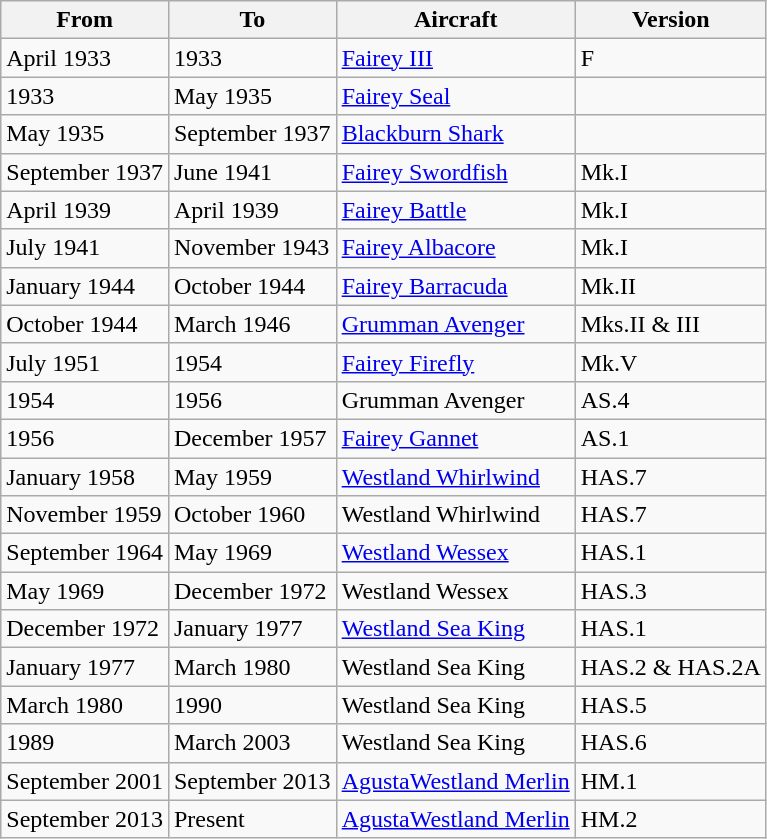<table class="wikitable">
<tr>
<th>From</th>
<th>To</th>
<th>Aircraft</th>
<th>Version</th>
</tr>
<tr>
<td>April 1933</td>
<td>1933</td>
<td><a href='#'>Fairey III</a></td>
<td>F</td>
</tr>
<tr>
<td>1933</td>
<td>May 1935</td>
<td><a href='#'>Fairey Seal</a></td>
<td></td>
</tr>
<tr>
<td>May 1935</td>
<td>September 1937</td>
<td><a href='#'>Blackburn Shark</a></td>
<td></td>
</tr>
<tr>
<td>September 1937</td>
<td>June 1941</td>
<td><a href='#'>Fairey Swordfish</a></td>
<td>Mk.I</td>
</tr>
<tr>
<td>April 1939</td>
<td>April 1939</td>
<td><a href='#'>Fairey Battle</a></td>
<td>Mk.I</td>
</tr>
<tr>
<td>July 1941</td>
<td>November 1943</td>
<td><a href='#'>Fairey Albacore</a></td>
<td>Mk.I</td>
</tr>
<tr>
<td>January 1944</td>
<td>October 1944</td>
<td><a href='#'>Fairey Barracuda</a></td>
<td>Mk.II</td>
</tr>
<tr>
<td>October 1944</td>
<td>March 1946</td>
<td><a href='#'>Grumman Avenger</a></td>
<td>Mks.II & III</td>
</tr>
<tr>
<td>July 1951</td>
<td>1954</td>
<td><a href='#'>Fairey Firefly</a></td>
<td>Mk.V</td>
</tr>
<tr>
<td>1954</td>
<td>1956</td>
<td>Grumman Avenger</td>
<td>AS.4</td>
</tr>
<tr>
<td>1956</td>
<td>December 1957</td>
<td><a href='#'>Fairey Gannet</a></td>
<td>AS.1</td>
</tr>
<tr>
<td>January 1958</td>
<td>May 1959</td>
<td><a href='#'>Westland Whirlwind</a></td>
<td>HAS.7</td>
</tr>
<tr>
<td>November 1959</td>
<td>October 1960</td>
<td>Westland Whirlwind</td>
<td>HAS.7</td>
</tr>
<tr>
<td>September 1964</td>
<td>May 1969</td>
<td><a href='#'>Westland Wessex</a></td>
<td>HAS.1</td>
</tr>
<tr>
<td>May 1969</td>
<td>December 1972</td>
<td>Westland Wessex</td>
<td>HAS.3</td>
</tr>
<tr>
<td>December 1972</td>
<td>January 1977</td>
<td><a href='#'>Westland Sea King</a></td>
<td>HAS.1</td>
</tr>
<tr>
<td>January 1977</td>
<td>March 1980</td>
<td>Westland Sea King</td>
<td>HAS.2 & HAS.2A</td>
</tr>
<tr>
<td>March 1980</td>
<td>1990</td>
<td>Westland Sea King</td>
<td>HAS.5</td>
</tr>
<tr>
<td>1989</td>
<td>March 2003</td>
<td>Westland Sea King</td>
<td>HAS.6</td>
</tr>
<tr>
<td>September 2001</td>
<td>September 2013</td>
<td><a href='#'>AgustaWestland Merlin</a></td>
<td>HM.1</td>
</tr>
<tr>
<td>September 2013</td>
<td>Present</td>
<td><a href='#'>AgustaWestland Merlin</a></td>
<td>HM.2</td>
</tr>
</table>
